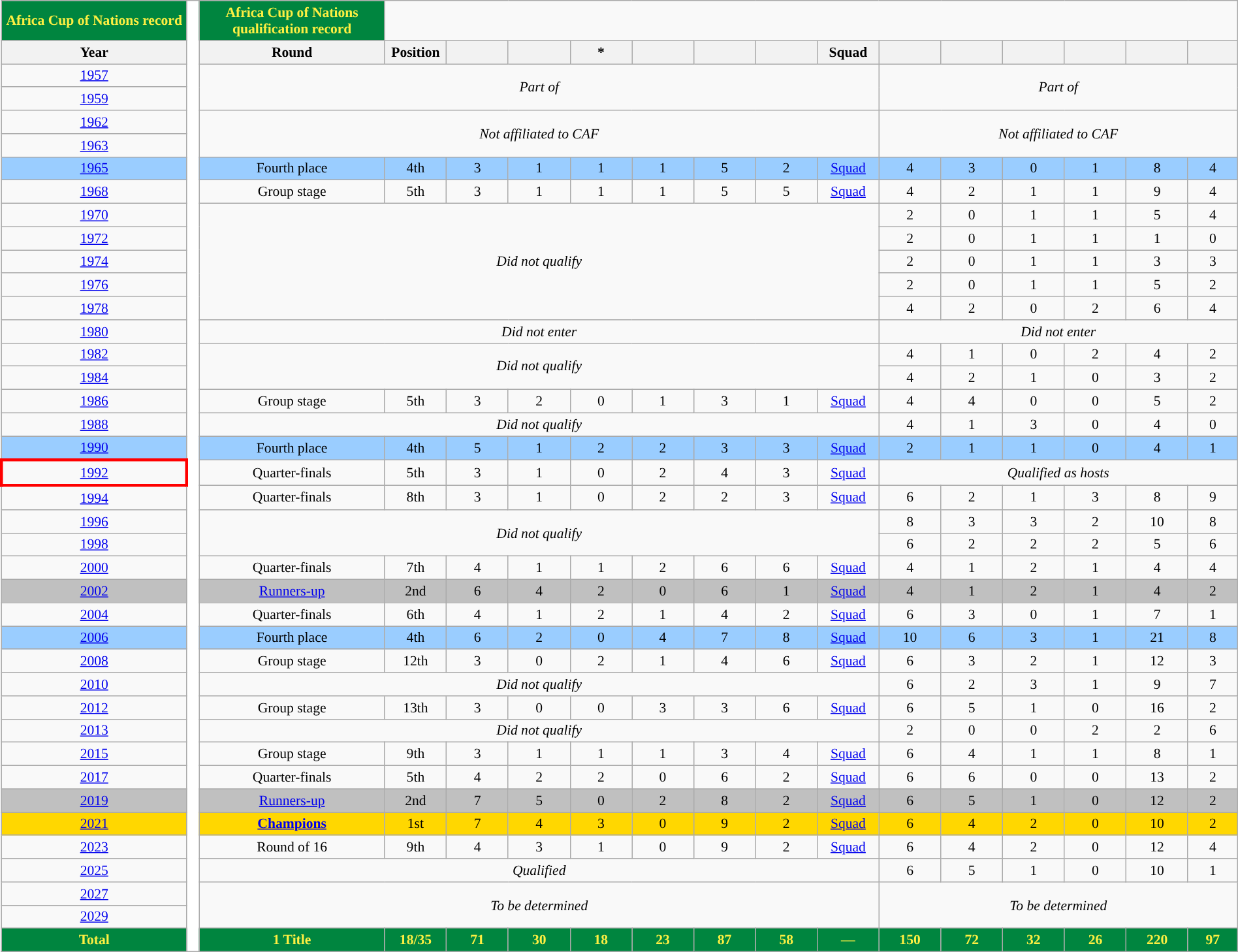<table class="wikitable" class="wikitable" style="font-size:90%; text-align:center; width:100%">
<tr>
<th style="background:#00853F; color:#FDEF42; ">Africa Cup of Nations record</th>
<th rowspan="40" style="width:1%;background:white"></th>
<th style="background:#00853F;color:#FDEF42; ">Africa Cup of Nations qualification record</th>
</tr>
<tr>
<th width="15%">Year</th>
<th width="15%">Round</th>
<th width="5%">Position</th>
<th width="5%"></th>
<th width="5%"></th>
<th width="5%">*</th>
<th width="5%"></th>
<th width="5%"></th>
<th width="5%"></th>
<th width="5%">Squad</th>
<th width="5%"></th>
<th width="5%"></th>
<th width="5%"></th>
<th width="5%"></th>
<th width="5%"></th>
<th width="5%"></th>
</tr>
<tr>
<td> <a href='#'>1957</a></td>
<td colspan=9 rowspan=2><em>Part of </em></td>
<td colspan="6" rowspan="2"><em>Part of </em></td>
</tr>
<tr>
<td> <a href='#'>1959</a></td>
</tr>
<tr>
<td> <a href='#'>1962</a></td>
<td colspan="9" rowspan="2"><em>Not affiliated to CAF</em></td>
<td colspan="6" rowspan="2"><em>Not affiliated to CAF</em></td>
</tr>
<tr>
<td> <a href='#'>1963</a></td>
</tr>
<tr style="background:#9acdff;">
<td> <a href='#'>1965</a></td>
<td>Fourth place</td>
<td>4th</td>
<td>3</td>
<td>1</td>
<td>1</td>
<td>1</td>
<td>5</td>
<td>2</td>
<td><a href='#'>Squad</a></td>
<td>4</td>
<td>3</td>
<td>0</td>
<td>1</td>
<td>8</td>
<td>4</td>
</tr>
<tr>
<td> <a href='#'>1968</a></td>
<td>Group stage</td>
<td>5th</td>
<td>3</td>
<td>1</td>
<td>1</td>
<td>1</td>
<td>5</td>
<td>5</td>
<td><a href='#'>Squad</a></td>
<td>4</td>
<td>2</td>
<td>1</td>
<td>1</td>
<td>9</td>
<td>4</td>
</tr>
<tr>
<td> <a href='#'>1970</a></td>
<td colspan=9 rowspan=5><em>Did not qualify</em></td>
<td>2</td>
<td>0</td>
<td>1</td>
<td>1</td>
<td>5</td>
<td>4</td>
</tr>
<tr>
<td> <a href='#'>1972</a></td>
<td>2</td>
<td>0</td>
<td>1</td>
<td>1</td>
<td>1</td>
<td>0</td>
</tr>
<tr>
<td> <a href='#'>1974</a></td>
<td>2</td>
<td>0</td>
<td>1</td>
<td>1</td>
<td>3</td>
<td>3</td>
</tr>
<tr>
<td> <a href='#'>1976</a></td>
<td>2</td>
<td>0</td>
<td>1</td>
<td>1</td>
<td>5</td>
<td>2</td>
</tr>
<tr>
<td> <a href='#'>1978</a></td>
<td>4</td>
<td>2</td>
<td>0</td>
<td>2</td>
<td>6</td>
<td>4</td>
</tr>
<tr>
<td> <a href='#'>1980</a></td>
<td colspan=9><em>Did not enter</em></td>
<td colspan="6"><em>Did not enter</em></td>
</tr>
<tr>
<td> <a href='#'>1982</a></td>
<td colspan="9" rowspan="2"><em>Did not qualify</em></td>
<td>4</td>
<td>1</td>
<td>0</td>
<td>2</td>
<td>4</td>
<td>2</td>
</tr>
<tr>
<td> <a href='#'>1984</a></td>
<td>4</td>
<td>2</td>
<td>1</td>
<td>0</td>
<td>3</td>
<td>2</td>
</tr>
<tr>
<td> <a href='#'>1986</a></td>
<td>Group stage</td>
<td>5th</td>
<td>3</td>
<td>2</td>
<td>0</td>
<td>1</td>
<td>3</td>
<td>1</td>
<td><a href='#'>Squad</a></td>
<td>4</td>
<td>4</td>
<td>0</td>
<td>0</td>
<td>5</td>
<td>2</td>
</tr>
<tr>
<td> <a href='#'>1988</a></td>
<td colspan=9><em>Did not qualify</em></td>
<td>4</td>
<td>1</td>
<td>3</td>
<td>0</td>
<td>4</td>
<td>0</td>
</tr>
<tr style="background:#9acdff;">
<td> <a href='#'>1990</a></td>
<td>Fourth place</td>
<td>4th</td>
<td>5</td>
<td>1</td>
<td>2</td>
<td>2</td>
<td>3</td>
<td>3</td>
<td><a href='#'>Squad</a></td>
<td>2</td>
<td>1</td>
<td>1</td>
<td>0</td>
<td>4</td>
<td>1</td>
</tr>
<tr>
<td style="border: 3px solid red "> <a href='#'>1992</a></td>
<td>Quarter-finals</td>
<td>5th</td>
<td>3</td>
<td>1</td>
<td>0</td>
<td>2</td>
<td>4</td>
<td>3</td>
<td><a href='#'>Squad</a></td>
<td colspan="6"><em>Qualified as hosts</em></td>
</tr>
<tr>
<td> <a href='#'>1994</a></td>
<td>Quarter-finals</td>
<td>8th</td>
<td>3</td>
<td>1</td>
<td>0</td>
<td>2</td>
<td>2</td>
<td>3</td>
<td><a href='#'>Squad</a></td>
<td>6</td>
<td>2</td>
<td>1</td>
<td>3</td>
<td>8</td>
<td>9</td>
</tr>
<tr>
<td> <a href='#'>1996</a></td>
<td colspan="9" rowspan="2"><em>Did not qualify</em></td>
<td>8</td>
<td>3</td>
<td>3</td>
<td>2</td>
<td>10</td>
<td>8</td>
</tr>
<tr>
<td> <a href='#'>1998</a></td>
<td>6</td>
<td>2</td>
<td>2</td>
<td>2</td>
<td>5</td>
<td>6</td>
</tr>
<tr>
<td>  <a href='#'>2000</a></td>
<td>Quarter-finals</td>
<td>7th</td>
<td>4</td>
<td>1</td>
<td>1</td>
<td>2</td>
<td>6</td>
<td>6</td>
<td><a href='#'>Squad</a></td>
<td>4</td>
<td>1</td>
<td>2</td>
<td>1</td>
<td>4</td>
<td>4</td>
</tr>
<tr bgcolor="silver">
<td> <a href='#'>2002</a></td>
<td><a href='#'>Runners-up</a></td>
<td>2nd</td>
<td>6</td>
<td>4</td>
<td>2</td>
<td>0</td>
<td>6</td>
<td>1</td>
<td><a href='#'>Squad</a></td>
<td>4</td>
<td>1</td>
<td>2</td>
<td>1</td>
<td>4</td>
<td>2</td>
</tr>
<tr>
<td> <a href='#'>2004</a></td>
<td>Quarter-finals</td>
<td>6th</td>
<td>4</td>
<td>1</td>
<td>2</td>
<td>1</td>
<td>4</td>
<td>2</td>
<td><a href='#'>Squad</a></td>
<td>6</td>
<td>3</td>
<td>0</td>
<td>1</td>
<td>7</td>
<td>1</td>
</tr>
<tr style="background:#9acdff;">
<td> <a href='#'>2006</a></td>
<td>Fourth place</td>
<td>4th</td>
<td>6</td>
<td>2</td>
<td>0</td>
<td>4</td>
<td>7</td>
<td>8</td>
<td><a href='#'>Squad</a></td>
<td>10</td>
<td>6</td>
<td>3</td>
<td>1</td>
<td>21</td>
<td>8</td>
</tr>
<tr>
<td> <a href='#'>2008</a></td>
<td>Group stage</td>
<td>12th</td>
<td>3</td>
<td>0</td>
<td>2</td>
<td>1</td>
<td>4</td>
<td>6</td>
<td><a href='#'>Squad</a></td>
<td>6</td>
<td>3</td>
<td>2</td>
<td>1</td>
<td>12</td>
<td>3</td>
</tr>
<tr>
<td> <a href='#'>2010</a></td>
<td colspan=9><em>Did not qualify</em></td>
<td>6</td>
<td>2</td>
<td>3</td>
<td>1</td>
<td>9</td>
<td>7</td>
</tr>
<tr>
<td>  <a href='#'>2012</a></td>
<td>Group stage</td>
<td>13th</td>
<td>3</td>
<td>0</td>
<td>0</td>
<td>3</td>
<td>3</td>
<td>6</td>
<td><a href='#'>Squad</a></td>
<td>6</td>
<td>5</td>
<td>1</td>
<td>0</td>
<td>16</td>
<td>2</td>
</tr>
<tr>
<td> <a href='#'>2013</a></td>
<td colspan=9><em>Did not qualify</em></td>
<td>2</td>
<td>0</td>
<td>0</td>
<td>2</td>
<td>2</td>
<td>6</td>
</tr>
<tr>
<td> <a href='#'>2015</a></td>
<td>Group stage</td>
<td>9th</td>
<td>3</td>
<td>1</td>
<td>1</td>
<td>1</td>
<td>3</td>
<td>4</td>
<td><a href='#'>Squad</a></td>
<td>6</td>
<td>4</td>
<td>1</td>
<td>1</td>
<td>8</td>
<td>1</td>
</tr>
<tr>
<td> <a href='#'>2017</a></td>
<td>Quarter-finals</td>
<td>5th</td>
<td>4</td>
<td>2</td>
<td>2</td>
<td>0</td>
<td>6</td>
<td>2</td>
<td><a href='#'>Squad</a></td>
<td>6</td>
<td>6</td>
<td>0</td>
<td>0</td>
<td>13</td>
<td>2</td>
</tr>
<tr bgcolor="silver">
<td> <a href='#'>2019</a></td>
<td><a href='#'>Runners-up</a></td>
<td>2nd</td>
<td>7</td>
<td>5</td>
<td>0</td>
<td>2</td>
<td>8</td>
<td>2</td>
<td><a href='#'>Squad</a></td>
<td>6</td>
<td>5</td>
<td>1</td>
<td>0</td>
<td>12</td>
<td>2</td>
</tr>
<tr bgcolor="gold">
<td> <a href='#'>2021</a></td>
<td><strong><a href='#'>Champions</a></strong></td>
<td>1st</td>
<td>7</td>
<td>4</td>
<td>3</td>
<td>0</td>
<td>9</td>
<td>2</td>
<td><a href='#'>Squad</a></td>
<td>6</td>
<td>4</td>
<td>2</td>
<td>0</td>
<td>10</td>
<td>2</td>
</tr>
<tr>
<td> <a href='#'>2023</a></td>
<td>Round of 16</td>
<td>9th</td>
<td>4</td>
<td>3</td>
<td>1</td>
<td>0</td>
<td>9</td>
<td>2</td>
<td><a href='#'>Squad</a></td>
<td>6</td>
<td>4</td>
<td>2</td>
<td>0</td>
<td>12</td>
<td>4</td>
</tr>
<tr>
<td> <a href='#'>2025</a></td>
<td colspan="9"><em> Qualified </em></td>
<td>6</td>
<td>5</td>
<td>1</td>
<td>0</td>
<td>10</td>
<td>1</td>
</tr>
<tr>
<td>   <a href='#'>2027</a></td>
<td colspan="9" rowspan="2"><em> To be determined </em></td>
<td colspan="9" rowspan="2"><em> To be determined </em></td>
</tr>
<tr>
<td> <a href='#'>2029</a></td>
</tr>
<tr>
<th style="background:#00853F; color:#FDEF42; ">Total</th>
<th style="background:#00853F; color:#FDEF42; ">1 Title</th>
<th style="background:#00853F; color:#FDEF42; ">18/35</th>
<th style="background:#00853F; color:#FDEF42; ">71</th>
<th style="background:#00853F; color:#FDEF42; ">30</th>
<th style="background:#00853F; color:#FDEF42; ">18</th>
<th style="background:#00853F; color:#FDEF42; ">23</th>
<th style="background:#00853F; color:#FDEF42; ">87</th>
<th style="background:#00853F; color:#FDEF42; ">58</th>
<td style="background:#00853F; color:#FDEF42; ">—</td>
<th style="background:#00853F;color: #FDEF42; ">150</th>
<th style="background:#00853F;color: #FDEF42; ">72</th>
<th style="background:#00853F;color: #FDEF42; ">32</th>
<th style="background:#00853F;color: #FDEF42; ">26</th>
<th style="background:#00853F;color: #FDEF42; ">220</th>
<th style="background:#00853F;color: #FDEF42; ">97</th>
</tr>
</table>
